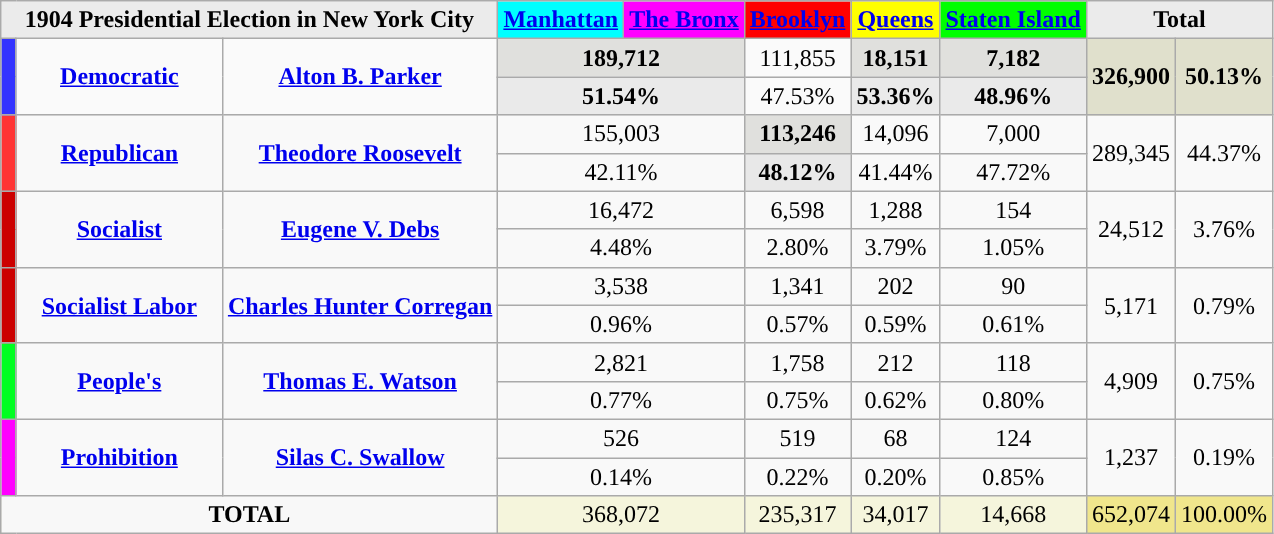<table class="wikitable"  style="text-align:center;">
<tr style="text-align:center;">
<td colspan="3"  style="background:#ebebeb;"><strong>1904 Presidential Election in New York City</strong></td>
<td style="background:aqua;"><strong><a href='#'>Manhattan</a></strong></td>
<td style="background:magenta;"><strong><a href='#'>The Bronx</a></strong></td>
<td style="background:red;"><strong><a href='#'>Brooklyn</a></strong></td>
<td style="background:yellow;"><strong><a href='#'>Queens</a></strong></td>
<td style="background:lime;"><strong><a href='#'>Staten Island</a></strong></td>
<td colspan="2"; style="background:#ebebeb;"><strong>Total</strong></td>
</tr>
<tr style="background:#e0e0dd;">
<th rowspan="2"; style="background-color:#3333FF; width: 3px"></th>
<td rowspan="2"; style="background:#fafafa; style="width: 130px"><strong><a href='#'>Democratic</a></strong></td>
<td rowspan="2" style="background:#fafafa; text-align:center;"><strong><a href='#'>Alton B. Parker</a></strong></td>
<td colspan="2"><strong>189,712</strong></td>
<td style="background:#fafafa;">111,855</td>
<td><strong>18,151</strong></td>
<td><strong>7,182</strong></td>
<td rowspan="2"; style="background:#e0e0cc;"><strong>326,900</strong></td>
<td rowspan="2"; style="background:#e0e0cc;"><strong>50.13%</strong></td>
</tr>
<tr style="background:#eaeaea;">
<td colspan="2"><strong>51.54%</strong></td>
<td style="background:#fafafa;">47.53%</td>
<td><strong>53.36%</strong></td>
<td><strong>48.96%</strong></td>
</tr>
<tr>
<th rowspan="2"; style="background-color:#FF3333; width: 3px"></th>
<td rowspan="2"; style="width: 130px"><strong><a href='#'>Republican</a></strong></td>
<td rowspan="2" style="text-align:center;"><strong><a href='#'>Theodore Roosevelt</a></strong></td>
<td colspan="2">155,003</td>
<td style="background:#e0e0dd;"><strong>113,246</strong></td>
<td>14,096</td>
<td>7,000</td>
<td rowspan="2";>289,345</td>
<td rowspan="2";>44.37%</td>
</tr>
<tr>
<td colspan="2">42.11%</td>
<td style="background:#e8e8e8;"><strong>48.12%</strong></td>
<td>41.44%</td>
<td>47.72%</td>
</tr>
<tr>
<th rowspan="2"; style="background-color:#CC0000; width: 3px"></th>
<td rowspan="2"; style="width: 130px"><strong><a href='#'>Socialist</a></strong></td>
<td rowspan="2" style="text-align:center;"><strong><a href='#'>Eugene V. Debs</a></strong></td>
<td colspan="2">16,472</td>
<td>6,598</td>
<td>1,288</td>
<td>154</td>
<td rowspan="2";>24,512</td>
<td rowspan="2";>3.76%</td>
</tr>
<tr>
<td colspan="2">4.48%</td>
<td>2.80%</td>
<td>3.79%</td>
<td>1.05%</td>
</tr>
<tr>
<th rowspan="2"; style="background-color:#CC0000; width: 3px"></th>
<td rowspan="2"; style="width: 130px"><strong><a href='#'>Socialist Labor</a></strong></td>
<td rowspan="2" style="text-align:center;"><strong><a href='#'>Charles Hunter Corregan</a></strong></td>
<td colspan="2">3,538</td>
<td>1,341</td>
<td>202</td>
<td>90</td>
<td rowspan="2";>5,171</td>
<td rowspan="2";>0.79%</td>
</tr>
<tr>
<td colspan="2">0.96%</td>
<td>0.57%</td>
<td>0.59%</td>
<td>0.61%</td>
</tr>
<tr>
<th rowspan="2"; style="background-color:#00FF21; width: 3px"></th>
<td rowspan="2"; style="width: 130px"><strong><a href='#'>People's</a></strong></td>
<td rowspan="2" style="text-align:center;"><strong><a href='#'>Thomas E. Watson</a></strong></td>
<td colspan="2">2,821</td>
<td>1,758</td>
<td>212</td>
<td>118</td>
<td rowspan="2";>4,909</td>
<td rowspan="2";>0.75%</td>
</tr>
<tr>
<td colspan="2">0.77%</td>
<td>0.75%</td>
<td>0.62%</td>
<td>0.80%</td>
</tr>
<tr>
<th rowspan="2"; style="background-color:#FF00FF; width: 3px"></th>
<td rowspan="2"; style="width: 130px"><strong><a href='#'>Prohibition</a></strong></td>
<td rowspan="2" style="text-align:center;"><strong><a href='#'>Silas C. Swallow</a></strong></td>
<td colspan="2">526</td>
<td>519</td>
<td>68</td>
<td>124</td>
<td rowspan="2";>1,237</td>
<td rowspan="2";>0.19%</td>
</tr>
<tr>
<td colspan="2">0.14%</td>
<td>0.22%</td>
<td>0.20%</td>
<td>0.85%</td>
</tr>
<tr style="background:beige;">
<td colspan="3"; style="background:#f8f8f8;"><strong>TOTAL</strong></td>
<td colspan="2">368,072</td>
<td>235,317</td>
<td>34,017</td>
<td>14,668</td>
<td bgcolor="khaki">652,074</td>
<td bgcolor="khaki">100.00%</td>
</tr>
</table>
